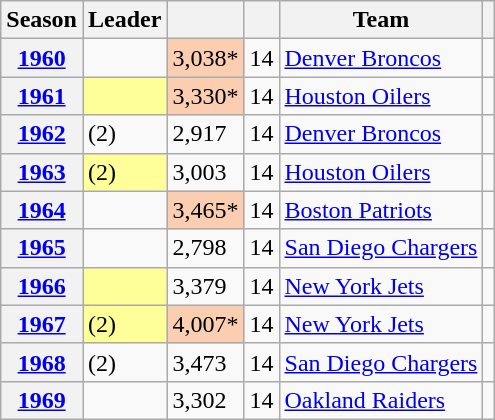<table class="sortable wikitable">
<tr>
<th scope=col>Season</th>
<th scope=col>Leader</th>
<th scope=col></th>
<th scope=col></th>
<th scope=col>Team</th>
<th scope=col class= "unsortable"></th>
</tr>
<tr>
<th scope=row><a href='#'>1960</a></th>
<td></td>
<td style="background-color:#FBCEB1">3,038*</td>
<td>14</td>
<td><a href='#'>Denver Broncos</a></td>
<td></td>
</tr>
<tr>
<th scope=row><a href='#'>1961</a></th>
<td style="background:#FFFF99;"></td>
<td style="background-color:#FBCEB1">3,330*</td>
<td>14</td>
<td><a href='#'>Houston Oilers</a></td>
<td></td>
</tr>
<tr>
<th scope=row><a href='#'>1962</a></th>
<td> (2)</td>
<td>2,917</td>
<td>14</td>
<td><a href='#'>Denver Broncos</a></td>
<td></td>
</tr>
<tr>
<th scope=row><a href='#'>1963</a></th>
<td style="background:#FFFF99;"> (2)</td>
<td>3,003</td>
<td>14</td>
<td><a href='#'>Houston Oilers</a></td>
<td></td>
</tr>
<tr>
<th scope=row><a href='#'>1964</a></th>
<td></td>
<td style="background-color:#FBCEB1">3,465*</td>
<td>14</td>
<td><a href='#'>Boston Patriots</a></td>
<td></td>
</tr>
<tr>
<th scope=row><a href='#'>1965</a></th>
<td></td>
<td>2,798</td>
<td>14</td>
<td><a href='#'>San Diego Chargers</a></td>
<td></td>
</tr>
<tr>
<th scope=row><a href='#'>1966</a></th>
<td style="background:#FFFF99;"></td>
<td>3,379</td>
<td>14</td>
<td><a href='#'>New York Jets</a></td>
<td></td>
</tr>
<tr>
<th scope=row><a href='#'>1967</a></th>
<td style="background:#FFFF99;"> (2)</td>
<td style="background-color:#FBCEB1">4,007*</td>
<td>14</td>
<td><a href='#'>New York Jets</a></td>
<td></td>
</tr>
<tr>
<th scope=row><a href='#'>1968</a></th>
<td> (2)</td>
<td>3,473</td>
<td>14</td>
<td><a href='#'>San Diego Chargers</a></td>
<td></td>
</tr>
<tr>
<th scope=row><a href='#'>1969</a></th>
<td></td>
<td>3,302</td>
<td>14</td>
<td><a href='#'>Oakland Raiders</a></td>
<td></td>
</tr>
</table>
